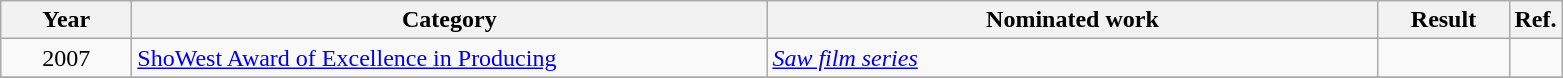<table class=wikitable>
<tr>
<th scope="col" style="width:5em;">Year</th>
<th scope="col" style="width:26em;">Category</th>
<th scope="col" style="width:25em;">Nominated work</th>
<th scope="col" style="width:5em;">Result</th>
<th>Ref.</th>
</tr>
<tr>
<td style="text-align:center;">2007</td>
<td><a href='#'>ShoWest Award of Excellence in Producing</a></td>
<td><em><a href='#'>Saw film series</a></em></td>
<td></td>
<td></td>
</tr>
<tr>
</tr>
</table>
